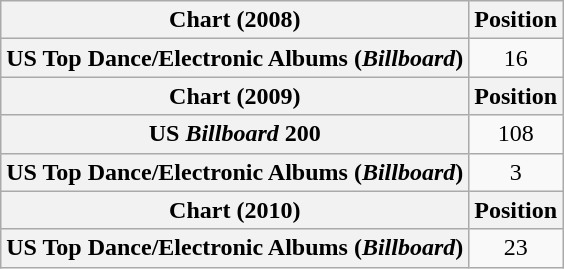<table class="wikitable plainrowheaders" style="text-align:center">
<tr>
<th scope="col">Chart (2008)</th>
<th scope="col">Position</th>
</tr>
<tr>
<th scope="row">US Top Dance/Electronic Albums (<em>Billboard</em>)</th>
<td>16</td>
</tr>
<tr>
<th scope="col">Chart (2009)</th>
<th scope="col">Position</th>
</tr>
<tr>
<th scope="row">US <em>Billboard</em> 200</th>
<td>108</td>
</tr>
<tr>
<th scope="row">US Top Dance/Electronic Albums (<em>Billboard</em>)</th>
<td>3</td>
</tr>
<tr>
<th scope="col">Chart (2010)</th>
<th scope="col">Position</th>
</tr>
<tr>
<th scope="row">US Top Dance/Electronic Albums (<em>Billboard</em>)</th>
<td>23</td>
</tr>
</table>
